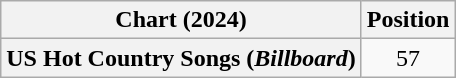<table class="wikitable plainrowheaders" style="text-align:center">
<tr>
<th scope="col">Chart (2024)</th>
<th scope="col">Position</th>
</tr>
<tr>
<th scope="row">US Hot Country Songs (<em>Billboard</em>)</th>
<td>57</td>
</tr>
</table>
